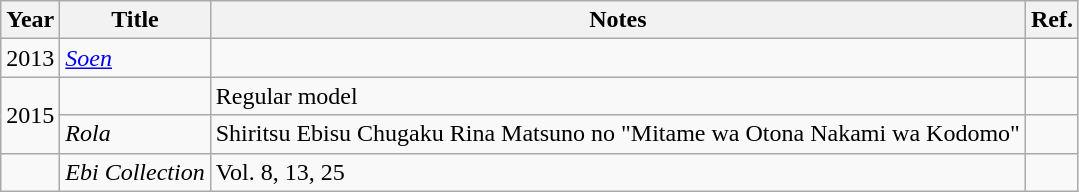<table class="wikitable">
<tr>
<th>Year</th>
<th>Title</th>
<th>Notes</th>
<th>Ref.</th>
</tr>
<tr>
<td>2013</td>
<td><em><a href='#'>Soen</a></em></td>
<td></td>
<td></td>
</tr>
<tr>
<td rowspan="2">2015</td>
<td></td>
<td>Regular model</td>
<td></td>
</tr>
<tr>
<td><em>Rola</em></td>
<td>Shiritsu Ebisu Chugaku Rina Matsuno no "Mitame wa Otona Nakami wa Kodomo"</td>
<td></td>
</tr>
<tr>
<td></td>
<td><em>Ebi Collection</em></td>
<td>Vol. 8, 13, 25</td>
<td></td>
</tr>
</table>
